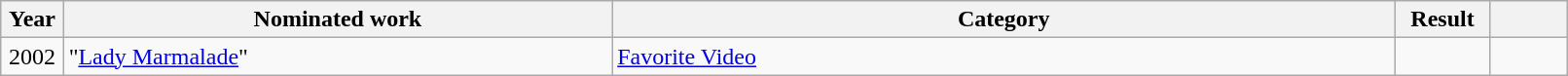<table class="wikitable plainrowheaders" style="width:85%;">
<tr>
<th scope="col" style="width:4%;">Year</th>
<th scope="col" style="width:35%;">Nominated work</th>
<th scope="col" style="width:50%;">Category</th>
<th scope="col" style="width:6%;">Result</th>
<th scope="col" style="width:6%;"></th>
</tr>
<tr>
<td align="center">2002</td>
<td>"<a href='#'>Lady Marmalade</a>"</td>
<td><a href='#'>Favorite Video</a></td>
<td></td>
<td></td>
</tr>
</table>
